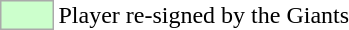<table>
<tr>
<td style="background:#cfc; border:1px solid #aaa; width:2em;"></td>
<td>Player re-signed by the Giants</td>
</tr>
</table>
